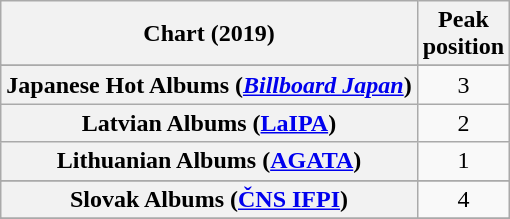<table class="wikitable sortable plainrowheaders" style="text-align:center">
<tr>
<th scope="col">Chart (2019)</th>
<th scope="col">Peak<br>position</th>
</tr>
<tr>
</tr>
<tr>
</tr>
<tr>
</tr>
<tr>
</tr>
<tr>
</tr>
<tr>
</tr>
<tr>
</tr>
<tr>
</tr>
<tr>
</tr>
<tr>
</tr>
<tr>
</tr>
<tr>
</tr>
<tr>
</tr>
<tr>
</tr>
<tr>
</tr>
<tr>
<th scope="row">Japanese Hot Albums (<em><a href='#'>Billboard Japan</a></em>)</th>
<td>3</td>
</tr>
<tr>
<th scope="row">Latvian Albums (<a href='#'>LaIPA</a>)</th>
<td>2</td>
</tr>
<tr>
<th scope="row">Lithuanian Albums (<a href='#'>AGATA</a>)</th>
<td>1</td>
</tr>
<tr>
</tr>
<tr>
</tr>
<tr>
</tr>
<tr>
</tr>
<tr>
</tr>
<tr>
<th scope="row">Slovak Albums (<a href='#'>ČNS IFPI</a>)</th>
<td>4</td>
</tr>
<tr>
</tr>
<tr>
</tr>
<tr>
</tr>
<tr>
</tr>
<tr>
</tr>
<tr>
</tr>
</table>
